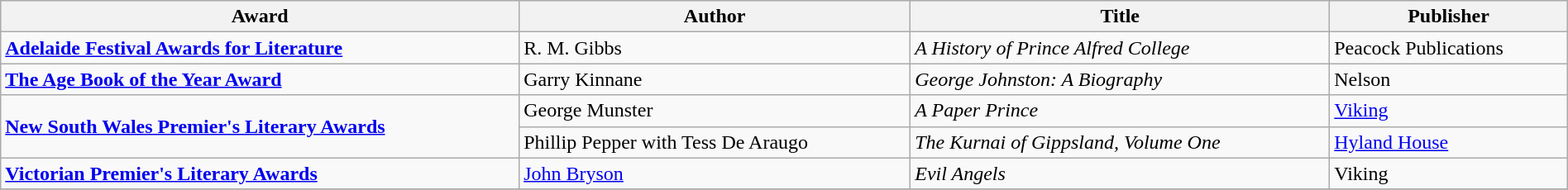<table class="wikitable" width=100%>
<tr>
<th>Award</th>
<th>Author</th>
<th>Title</th>
<th>Publisher</th>
</tr>
<tr>
<td><strong><a href='#'>Adelaide Festival Awards for Literature</a></strong></td>
<td>R. M. Gibbs</td>
<td><em>A History of Prince Alfred College</em></td>
<td>Peacock Publications</td>
</tr>
<tr>
<td><strong><a href='#'>The Age Book of the Year Award</a></strong></td>
<td>Garry Kinnane</td>
<td><em>George Johnston: A Biography</em></td>
<td>Nelson</td>
</tr>
<tr>
<td rowspan=2><strong><a href='#'>New South Wales Premier's Literary Awards</a></strong></td>
<td>George Munster</td>
<td><em>A Paper Prince</em></td>
<td><a href='#'>Viking</a></td>
</tr>
<tr>
<td>Phillip Pepper with Tess De Araugo</td>
<td><em>The Kurnai of Gippsland, Volume One</em></td>
<td><a href='#'>Hyland House</a></td>
</tr>
<tr>
<td><strong><a href='#'>Victorian Premier's Literary Awards</a></strong></td>
<td><a href='#'>John Bryson</a></td>
<td><em>Evil Angels</em></td>
<td>Viking</td>
</tr>
<tr>
</tr>
</table>
